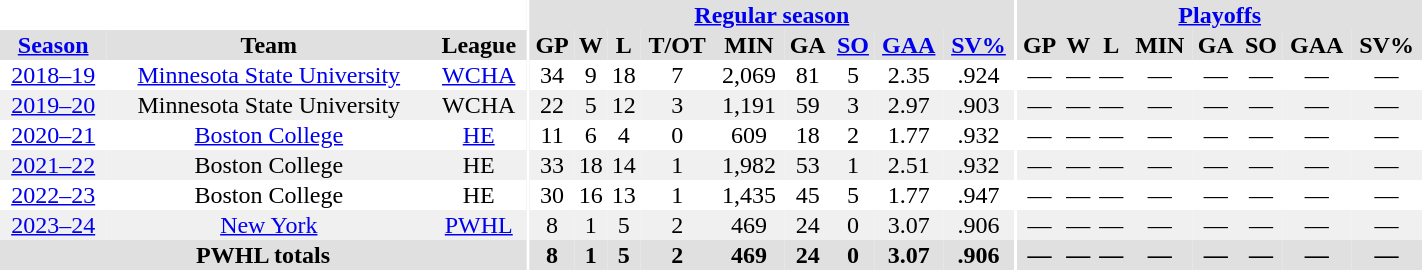<table border="0" cellpadding="1" cellspacing="0" ID="Table3" style="text-align:center; width:75%;">
<tr style="background:#e0e0e0;">
<th colspan="3" style="background:#fff;"></th>
<th rowspan="99" style="background:#fff;"></th>
<th colspan="9" style="background:#e0e0e0;"><a href='#'>Regular season</a></th>
<th rowspan="99" style="background:#fff;"></th>
<th colspan="8" style="background:#e0e0e0;"><a href='#'>Playoffs</a></th>
</tr>
<tr bgcolor="#e0e0e0">
<th><a href='#'>Season</a></th>
<th>Team</th>
<th>League</th>
<th>GP</th>
<th>W</th>
<th>L</th>
<th>T/OT</th>
<th>MIN</th>
<th>GA</th>
<th><a href='#'>SO</a></th>
<th><a href='#'>GAA</a></th>
<th><a href='#'>SV%</a></th>
<th>GP</th>
<th>W</th>
<th>L</th>
<th>MIN</th>
<th>GA</th>
<th>SO</th>
<th>GAA</th>
<th>SV%</th>
</tr>
<tr>
<td><a href='#'>2018–19</a></td>
<td><a href='#'>Minnesota State University</a></td>
<td><a href='#'>WCHA</a></td>
<td>34</td>
<td>9</td>
<td>18</td>
<td>7</td>
<td>2,069</td>
<td>81</td>
<td>5</td>
<td>2.35</td>
<td>.924</td>
<td>—</td>
<td>—</td>
<td>—</td>
<td>—</td>
<td>—</td>
<td>—</td>
<td>—</td>
<td>—</td>
</tr>
<tr bgcolor="#f0f0f0">
<td><a href='#'>2019–20</a></td>
<td>Minnesota State University</td>
<td>WCHA</td>
<td>22</td>
<td>5</td>
<td>12</td>
<td>3</td>
<td>1,191</td>
<td>59</td>
<td>3</td>
<td>2.97</td>
<td>.903</td>
<td>—</td>
<td>—</td>
<td>—</td>
<td>—</td>
<td>—</td>
<td>—</td>
<td>—</td>
<td>—</td>
</tr>
<tr>
<td><a href='#'>2020–21</a></td>
<td><a href='#'>Boston College</a></td>
<td><a href='#'>HE</a></td>
<td>11</td>
<td>6</td>
<td>4</td>
<td>0</td>
<td>609</td>
<td>18</td>
<td>2</td>
<td>1.77</td>
<td>.932</td>
<td>—</td>
<td>—</td>
<td>—</td>
<td>—</td>
<td>—</td>
<td>—</td>
<td>—</td>
<td>—</td>
</tr>
<tr bgcolor="#f0f0f0">
<td><a href='#'>2021–22</a></td>
<td>Boston College</td>
<td>HE</td>
<td>33</td>
<td>18</td>
<td>14</td>
<td>1</td>
<td>1,982</td>
<td>53</td>
<td>1</td>
<td>2.51</td>
<td>.932</td>
<td>—</td>
<td>—</td>
<td>—</td>
<td>—</td>
<td>—</td>
<td>—</td>
<td>—</td>
<td>—</td>
</tr>
<tr>
<td><a href='#'>2022–23</a></td>
<td>Boston College</td>
<td>HE</td>
<td>30</td>
<td>16</td>
<td>13</td>
<td>1</td>
<td>1,435</td>
<td>45</td>
<td>5</td>
<td>1.77</td>
<td>.947</td>
<td>—</td>
<td>—</td>
<td>—</td>
<td>—</td>
<td>—</td>
<td>—</td>
<td>—</td>
<td>—</td>
</tr>
<tr bgcolor="f0f0f0">
<td><a href='#'>2023–24</a></td>
<td><a href='#'>New York</a></td>
<td><a href='#'>PWHL</a></td>
<td>8</td>
<td>1</td>
<td>5</td>
<td>2</td>
<td>469</td>
<td>24</td>
<td>0</td>
<td>3.07</td>
<td>.906</td>
<td>—</td>
<td>—</td>
<td>—</td>
<td>—</td>
<td>—</td>
<td>—</td>
<td>—</td>
<td>—</td>
</tr>
<tr bgcolor="#e0e0e0">
<th colspan="3">PWHL totals</th>
<th>8</th>
<th>1</th>
<th>5</th>
<th>2</th>
<th>469</th>
<th>24</th>
<th>0</th>
<th>3.07</th>
<th>.906</th>
<th>—</th>
<th>—</th>
<th>—</th>
<th>—</th>
<th>—</th>
<th>—</th>
<th>—</th>
<th>—</th>
</tr>
</table>
